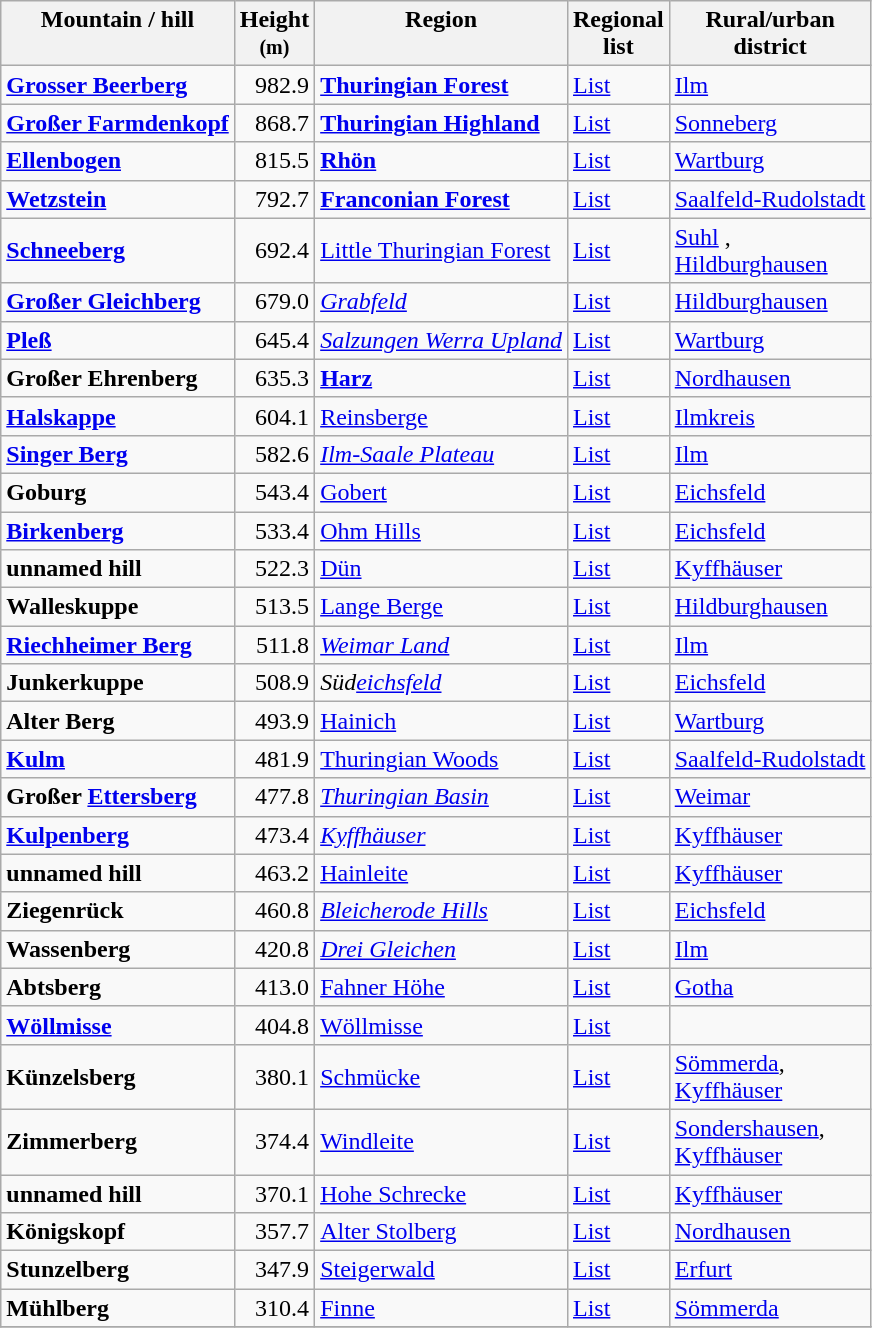<table class="wikitable sortable">
<tr>
<th>Mountain / hill<br><br></th>
<th>Height<br><small>(m)</small><br></th>
<th>Region<br><br></th>
<th class="unsortable">Regional<br>list<br></th>
<th>Rural/urban<br>district<br></th>
</tr>
<tr class="wikitable sortable">
<td><strong><a href='#'>Grosser Beerberg</a></strong></td>
<td align="right">982.9</td>
<td><strong><a href='#'>Thuringian Forest</a></strong></td>
<td><a href='#'>List</a> </td>
<td><a href='#'>Ilm</a></td>
</tr>
<tr>
<td><strong><a href='#'>Großer Farmdenkopf</a></strong></td>
<td align="right">868.7</td>
<td><strong><a href='#'>Thuringian Highland</a></strong></td>
<td><a href='#'>List</a> </td>
<td><a href='#'>Sonneberg</a></td>
</tr>
<tr>
<td><strong><a href='#'>Ellenbogen</a></strong> </td>
<td align="right">815.5</td>
<td><strong><a href='#'>Rhön</a></strong></td>
<td><a href='#'>List</a> </td>
<td><a href='#'>Wartburg</a></td>
</tr>
<tr>
<td><strong><a href='#'>Wetzstein</a></strong></td>
<td align="right">792.7</td>
<td><strong><a href='#'>Franconian Forest</a></strong></td>
<td><a href='#'>List</a> </td>
<td><a href='#'>Saalfeld-Rudolstadt</a></td>
</tr>
<tr>
<td><strong><a href='#'>Schneeberg</a></strong></td>
<td align="right">692.4</td>
<td><a href='#'>Little Thuringian Forest</a></td>
<td><a href='#'>List</a> </td>
<td><a href='#'>Suhl</a> ,<br><a href='#'>Hildburghausen</a></td>
</tr>
<tr>
<td><strong><a href='#'>Großer Gleichberg</a></strong></td>
<td align="right">679.0</td>
<td><em><a href='#'>Grabfeld</a></em></td>
<td><a href='#'>List</a> </td>
<td><a href='#'>Hildburghausen</a></td>
</tr>
<tr>
<td><strong><a href='#'>Pleß</a></strong></td>
<td align="right">645.4</td>
<td><em><a href='#'>Salzungen Werra Upland</a></em></td>
<td><a href='#'>List</a> </td>
<td><a href='#'>Wartburg</a></td>
</tr>
<tr>
<td><strong>Großer Ehrenberg</strong></td>
<td align="right">635.3</td>
<td><strong><a href='#'>Harz</a></strong></td>
<td><a href='#'>List</a> </td>
<td><a href='#'>Nordhausen</a></td>
</tr>
<tr>
<td><strong><a href='#'>Halskappe</a></strong></td>
<td align="right">604.1</td>
<td><a href='#'>Reinsberge</a></td>
<td><a href='#'>List</a> </td>
<td><a href='#'>Ilmkreis</a></td>
</tr>
<tr>
<td><strong><a href='#'>Singer Berg</a></strong></td>
<td align="right">582.6</td>
<td><em><a href='#'>Ilm-Saale Plateau</a></em></td>
<td><a href='#'>List</a> </td>
<td><a href='#'>Ilm</a></td>
</tr>
<tr>
<td><strong>Goburg</strong></td>
<td align="right">543.4</td>
<td><a href='#'>Gobert</a></td>
<td><a href='#'>List</a> </td>
<td><a href='#'>Eichsfeld</a></td>
</tr>
<tr>
<td><strong><a href='#'>Birkenberg</a></strong></td>
<td align="right">533.4</td>
<td><a href='#'>Ohm Hills</a></td>
<td><a href='#'>List</a> </td>
<td><a href='#'>Eichsfeld</a></td>
</tr>
<tr>
<td><strong>unnamed hill</strong></td>
<td align="right">522.3</td>
<td><a href='#'>Dün</a></td>
<td><a href='#'>List</a> </td>
<td><a href='#'>Kyffhäuser</a></td>
</tr>
<tr>
<td><strong>Walleskuppe</strong></td>
<td align="right">513.5</td>
<td><a href='#'>Lange Berge</a></td>
<td><a href='#'>List</a> </td>
<td><a href='#'>Hildburghausen</a></td>
</tr>
<tr>
<td><strong><a href='#'>Riechheimer Berg</a></strong></td>
<td align="right">511.8</td>
<td><em><a href='#'>Weimar Land</a></em></td>
<td><a href='#'>List</a> </td>
<td><a href='#'>Ilm</a></td>
</tr>
<tr>
<td><strong>Junkerkuppe</strong></td>
<td align="right">508.9</td>
<td><em>Süd<a href='#'>eichsfeld</a></em></td>
<td><a href='#'>List</a> </td>
<td><a href='#'>Eichsfeld</a></td>
</tr>
<tr>
<td><strong>Alter Berg</strong></td>
<td align="right">493.9</td>
<td><a href='#'>Hainich</a></td>
<td><a href='#'>List</a> </td>
<td><a href='#'>Wartburg</a></td>
</tr>
<tr>
<td><strong><a href='#'>Kulm</a></strong></td>
<td align="right">481.9</td>
<td><a href='#'>Thuringian Woods</a></td>
<td><a href='#'>List</a> </td>
<td><a href='#'>Saalfeld-Rudolstadt</a></td>
</tr>
<tr>
<td><strong>Großer <a href='#'>Ettersberg</a></strong></td>
<td align="right">477.8</td>
<td><em><a href='#'>Thuringian Basin</a></em></td>
<td><a href='#'>List</a> </td>
<td><a href='#'>Weimar</a> </td>
</tr>
<tr>
<td><strong><a href='#'>Kulpenberg</a></strong></td>
<td align="right">473.4</td>
<td><em><a href='#'>Kyffhäuser</a></em></td>
<td><a href='#'>List</a> </td>
<td><a href='#'>Kyffhäuser</a></td>
</tr>
<tr>
<td><strong>unnamed hill</strong></td>
<td align="right">463.2</td>
<td><a href='#'>Hainleite</a></td>
<td><a href='#'>List</a> </td>
<td><a href='#'>Kyffhäuser</a></td>
</tr>
<tr>
<td><strong>Ziegenrück</strong></td>
<td align="right">460.8</td>
<td><em><a href='#'>Bleicherode Hills</a></em></td>
<td><a href='#'>List</a> </td>
<td><a href='#'>Eichsfeld</a></td>
</tr>
<tr>
<td><strong>Wassenberg</strong><br></td>
<td align="right">420.8</td>
<td><em><a href='#'>Drei Gleichen</a></em></td>
<td><a href='#'>List</a> </td>
<td><a href='#'>Ilm</a></td>
</tr>
<tr>
<td><strong>Abtsberg</strong></td>
<td align="right">413.0</td>
<td><a href='#'>Fahner Höhe</a><br></td>
<td><a href='#'>List</a> </td>
<td><a href='#'>Gotha</a></td>
</tr>
<tr>
<td><strong><a href='#'>Wöllmisse</a></strong></td>
<td align="right">404.8</td>
<td><a href='#'>Wöllmisse</a></td>
<td><a href='#'>List</a> </td>
<td></td>
</tr>
<tr>
<td><strong>Künzelsberg</strong></td>
<td align="right">380.1</td>
<td><a href='#'>Schmücke</a></td>
<td><a href='#'>List</a> </td>
<td><a href='#'>Sömmerda</a>,<br><a href='#'>Kyffhäuser</a></td>
</tr>
<tr>
<td><strong>Zimmerberg</strong></td>
<td align="right">374.4</td>
<td><a href='#'>Windleite</a></td>
<td><a href='#'>List</a> </td>
<td><a href='#'>Sondershausen</a>,<br><a href='#'>Kyffhäuser</a></td>
</tr>
<tr>
<td><strong>unnamed hill</strong></td>
<td align="right">370.1</td>
<td><a href='#'>Hohe Schrecke</a></td>
<td><a href='#'>List</a> </td>
<td><a href='#'>Kyffhäuser</a></td>
</tr>
<tr>
<td><strong>Königskopf</strong></td>
<td align="right">357.7</td>
<td><a href='#'>Alter Stolberg</a></td>
<td><a href='#'>List</a> </td>
<td><a href='#'>Nordhausen</a></td>
</tr>
<tr>
<td><strong>Stunzelberg</strong></td>
<td align="right">347.9</td>
<td><a href='#'>Steigerwald</a></td>
<td><a href='#'>List</a> </td>
<td><a href='#'>Erfurt</a> </td>
</tr>
<tr>
<td><strong>Mühlberg</strong></td>
<td align="right">310.4</td>
<td><a href='#'>Finne</a></td>
<td><a href='#'>List</a> </td>
<td><a href='#'>Sömmerda</a></td>
</tr>
<tr>
</tr>
</table>
